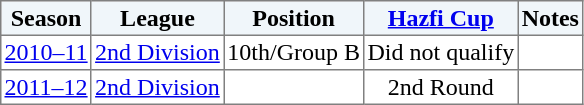<table border="1" cellpadding="2" style="border-collapse:collapse; text-align:center; font-size:normal;">
<tr style="background:#f0f6fa;">
<th>Season</th>
<th>League</th>
<th>Position</th>
<th><a href='#'>Hazfi Cup</a></th>
<th>Notes</th>
</tr>
<tr>
<td><a href='#'>2010–11</a></td>
<td><a href='#'>2nd Division</a></td>
<td>10th/Group B</td>
<td>Did not qualify</td>
<td></td>
</tr>
<tr>
<td><a href='#'>2011–12</a></td>
<td><a href='#'>2nd Division</a></td>
<td></td>
<td>2nd Round</td>
<td></td>
</tr>
</table>
